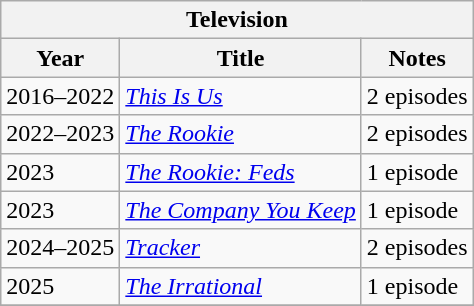<table class="wikitable">
<tr>
<th colspan="3">Television</th>
</tr>
<tr>
<th>Year</th>
<th>Title</th>
<th>Notes</th>
</tr>
<tr>
<td>2016–2022</td>
<td><em><a href='#'>This Is Us</a></em></td>
<td>2 episodes</td>
</tr>
<tr>
<td>2022–2023</td>
<td><em><a href='#'>The Rookie</a></em></td>
<td>2 episodes</td>
</tr>
<tr>
<td>2023</td>
<td><em><a href='#'>The Rookie: Feds</a></em></td>
<td>1 episode</td>
</tr>
<tr>
<td>2023</td>
<td><em><a href='#'>The Company You Keep</a></em></td>
<td>1 episode</td>
</tr>
<tr>
<td>2024–2025</td>
<td><em><a href='#'>Tracker</a></em></td>
<td>2 episodes</td>
</tr>
<tr>
<td>2025</td>
<td><em><a href='#'>The Irrational</a></em></td>
<td>1 episode</td>
</tr>
<tr>
</tr>
</table>
